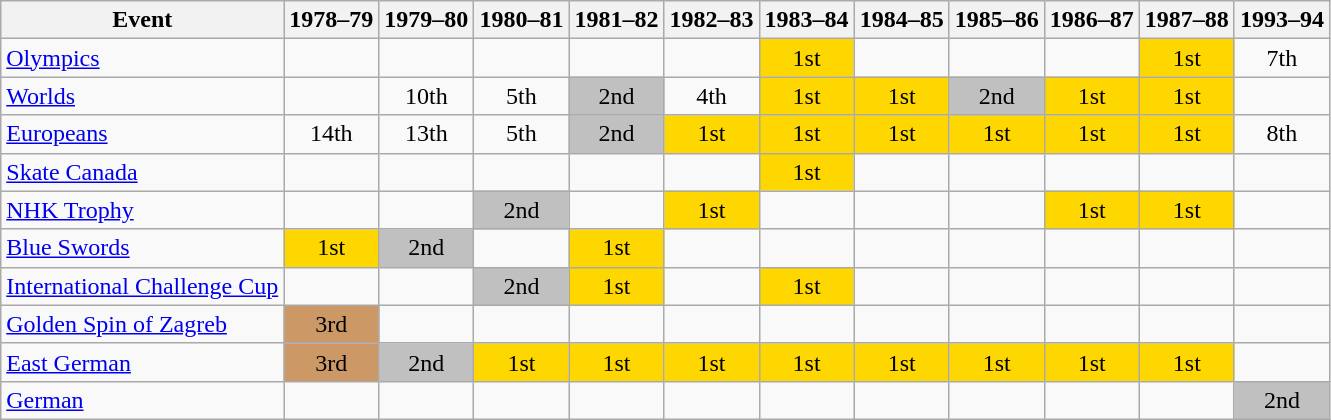<table class="wikitable" style="text-align:center">
<tr>
<th>Event</th>
<th>1978–79</th>
<th>1979–80</th>
<th>1980–81</th>
<th>1981–82</th>
<th>1982–83</th>
<th>1983–84</th>
<th>1984–85</th>
<th>1985–86</th>
<th>1986–87</th>
<th>1987–88</th>
<th>1993–94</th>
</tr>
<tr>
<td align=left><a href='#'>Olympics</a></td>
<td></td>
<td></td>
<td></td>
<td></td>
<td></td>
<td bgcolor=gold>1st</td>
<td></td>
<td></td>
<td></td>
<td bgcolor=gold>1st</td>
<td>7th</td>
</tr>
<tr>
<td align=left><a href='#'>Worlds</a></td>
<td></td>
<td>10th</td>
<td>5th</td>
<td bgcolor=silver>2nd</td>
<td>4th</td>
<td bgcolor=gold>1st</td>
<td bgcolor=gold>1st</td>
<td bgcolor=silver>2nd</td>
<td bgcolor=gold>1st</td>
<td bgcolor=gold>1st</td>
<td></td>
</tr>
<tr>
<td align=left><a href='#'>Europeans</a></td>
<td>14th</td>
<td>13th</td>
<td>5th</td>
<td bgcolor=silver>2nd</td>
<td bgcolor=gold>1st</td>
<td bgcolor=gold>1st</td>
<td bgcolor=gold>1st</td>
<td bgcolor=gold>1st</td>
<td bgcolor=gold>1st</td>
<td bgcolor=gold>1st</td>
<td>8th</td>
</tr>
<tr>
<td align=left><a href='#'>Skate Canada</a></td>
<td></td>
<td></td>
<td></td>
<td></td>
<td></td>
<td bgcolor=gold>1st</td>
<td></td>
<td></td>
<td></td>
<td></td>
<td></td>
</tr>
<tr>
<td align=left><a href='#'>NHK Trophy</a></td>
<td></td>
<td></td>
<td bgcolor=silver>2nd</td>
<td></td>
<td bgcolor=gold>1st</td>
<td></td>
<td></td>
<td></td>
<td bgcolor=gold>1st</td>
<td bgcolor=gold>1st</td>
<td></td>
</tr>
<tr>
<td align=left><a href='#'>Blue Swords</a></td>
<td bgcolor=gold>1st</td>
<td bgcolor=silver>2nd</td>
<td></td>
<td bgcolor=gold>1st</td>
<td></td>
<td></td>
<td></td>
<td></td>
<td></td>
<td></td>
<td></td>
</tr>
<tr>
<td align=left><a href='#'>International Challenge Cup</a></td>
<td></td>
<td></td>
<td bgcolor=silver>2nd</td>
<td bgcolor=gold>1st</td>
<td></td>
<td bgcolor=gold>1st</td>
<td></td>
<td></td>
<td></td>
<td></td>
<td></td>
</tr>
<tr>
<td align=left><a href='#'>Golden Spin of Zagreb</a></td>
<td bgcolor=cc9966>3rd</td>
<td></td>
<td></td>
<td></td>
<td></td>
<td></td>
<td></td>
<td></td>
<td></td>
<td></td>
<td></td>
</tr>
<tr>
<td align=left><a href='#'>East German</a></td>
<td bgcolor=cc9966>3rd</td>
<td bgcolor=silver>2nd</td>
<td bgcolor=gold>1st</td>
<td bgcolor=gold>1st</td>
<td bgcolor=gold>1st</td>
<td bgcolor=gold>1st</td>
<td bgcolor=gold>1st</td>
<td bgcolor=gold>1st</td>
<td bgcolor=gold>1st</td>
<td bgcolor=gold>1st</td>
<td></td>
</tr>
<tr>
<td align=left><a href='#'>German</a></td>
<td></td>
<td></td>
<td></td>
<td></td>
<td></td>
<td></td>
<td></td>
<td></td>
<td></td>
<td></td>
<td bgcolor=silver>2nd</td>
</tr>
</table>
